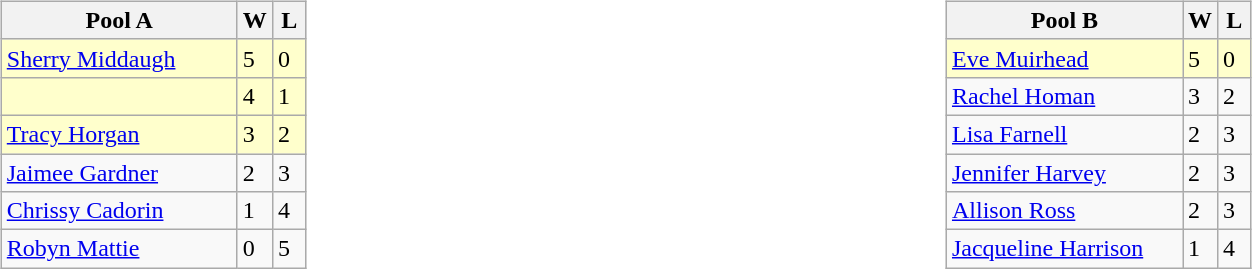<table>
<tr>
<td width=10% valign="top"><br><table class="wikitable">
<tr>
<th width=150>Pool A</th>
<th width=15>W</th>
<th width=15>L</th>
</tr>
<tr bgcolor=#ffffcc>
<td> <a href='#'>Sherry Middaugh</a></td>
<td>5</td>
<td>0</td>
</tr>
<tr bgcolor=#ffffcc>
<td></td>
<td>4</td>
<td>1</td>
</tr>
<tr bgcolor=#ffffcc>
<td> <a href='#'>Tracy Horgan</a></td>
<td>3</td>
<td>2</td>
</tr>
<tr>
<td> <a href='#'>Jaimee Gardner</a></td>
<td>2</td>
<td>3</td>
</tr>
<tr>
<td> <a href='#'>Chrissy Cadorin</a></td>
<td>1</td>
<td>4</td>
</tr>
<tr>
<td> <a href='#'>Robyn Mattie</a></td>
<td>0</td>
<td>5</td>
</tr>
</table>
</td>
<td width=10% valign="top"><br><table class="wikitable">
<tr>
<th width=150>Pool B</th>
<th width=15>W</th>
<th width=15>L</th>
</tr>
<tr bgcolor=#ffffcc>
<td> <a href='#'>Eve Muirhead</a></td>
<td>5</td>
<td>0</td>
</tr>
<tr>
<td> <a href='#'>Rachel Homan</a></td>
<td>3</td>
<td>2</td>
</tr>
<tr>
<td> <a href='#'>Lisa Farnell</a></td>
<td>2</td>
<td>3</td>
</tr>
<tr>
<td> <a href='#'>Jennifer Harvey</a></td>
<td>2</td>
<td>3</td>
</tr>
<tr>
<td> <a href='#'>Allison Ross</a></td>
<td>2</td>
<td>3</td>
</tr>
<tr>
<td> <a href='#'>Jacqueline Harrison</a></td>
<td>1</td>
<td>4</td>
</tr>
</table>
</td>
</tr>
</table>
